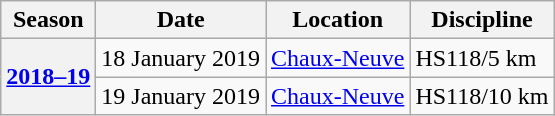<table border="1" class="wikitable">
<tr>
<th>Season</th>
<th>Date</th>
<th>Location</th>
<th>Discipline</th>
</tr>
<tr>
<th rowspan="2"><strong><a href='#'>2018–19</a></strong></th>
<td>18 January 2019</td>
<td> <a href='#'>Chaux-Neuve</a></td>
<td>HS118/5 km</td>
</tr>
<tr>
<td>19 January 2019</td>
<td> <a href='#'>Chaux-Neuve</a></td>
<td>HS118/10 km</td>
</tr>
</table>
